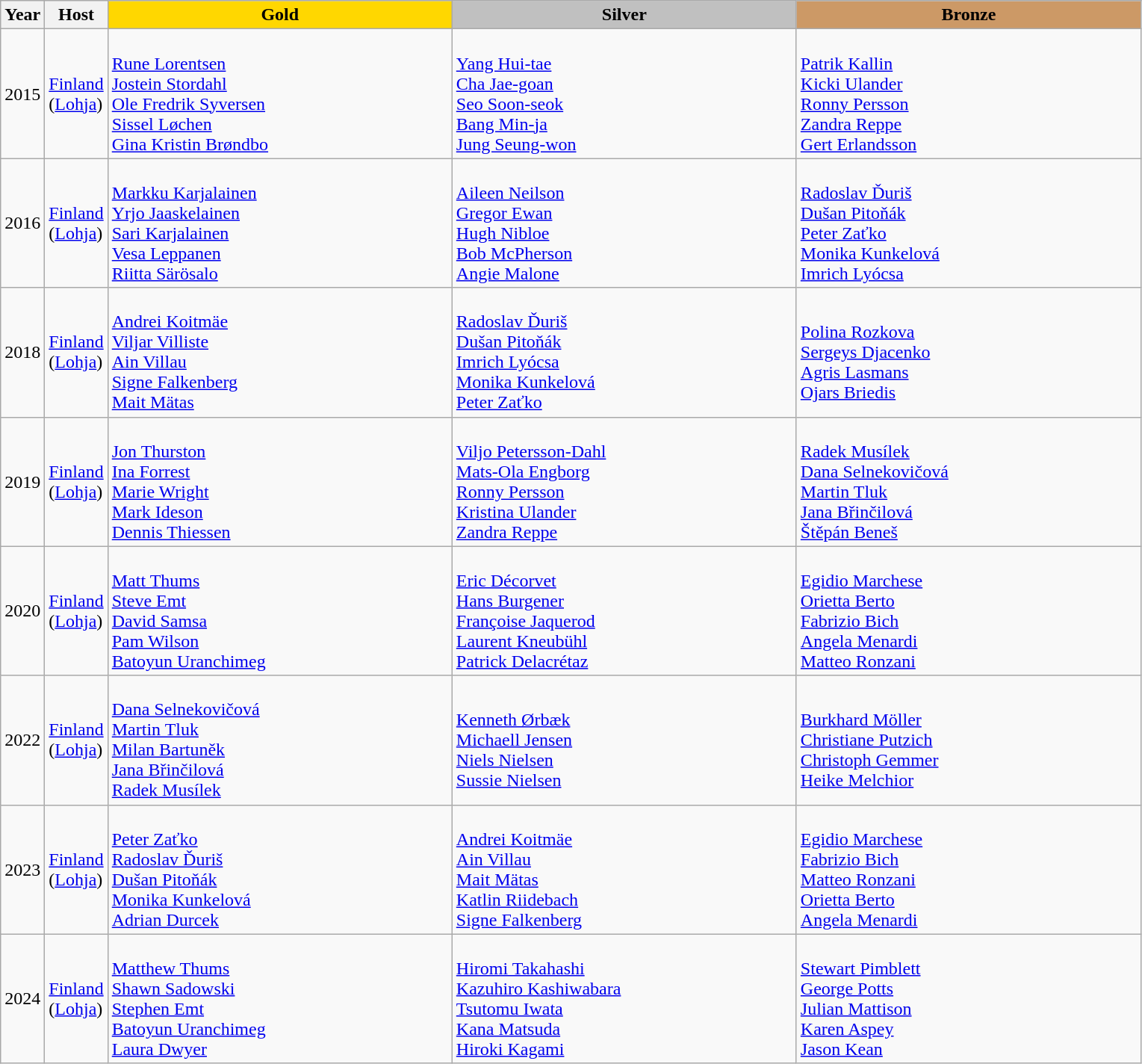<table class="wikitable">
<tr>
<th>Year</th>
<th>Host</th>
<th style="background:gold; width:300px;">Gold</th>
<th style="background:silver; width:300px;">Silver</th>
<th style="background:#cc9966; width:300px;">Bronze</th>
</tr>
<tr>
<td>2015<br></td>
<td><a href='#'>Finland</a><br>(<a href='#'>Lohja</a>)</td>
<td><strong></strong> <br><a href='#'>Rune Lorentsen</a> <br><a href='#'>Jostein Stordahl</a> <br><a href='#'>Ole Fredrik Syversen</a> <br><a href='#'>Sissel Løchen</a> <br><a href='#'>Gina Kristin Brøndbo</a></td>
<td><strong></strong> <br><a href='#'>Yang Hui-tae</a> <br><a href='#'>Cha Jae-goan</a> <br><a href='#'>Seo Soon-seok</a> <br><a href='#'>Bang Min-ja</a> <br><a href='#'>Jung Seung-won</a></td>
<td><strong></strong> <br><a href='#'>Patrik Kallin</a> <br><a href='#'>Kicki Ulander</a> <br><a href='#'>Ronny Persson</a> <br><a href='#'>Zandra Reppe</a> <br><a href='#'>Gert Erlandsson</a></td>
</tr>
<tr>
<td>2016<br></td>
<td><a href='#'>Finland</a><br>(<a href='#'>Lohja</a>)</td>
<td><strong></strong> <br> <a href='#'>Markku Karjalainen</a> <br> <a href='#'>Yrjo Jaaskelainen</a> <br> <a href='#'>Sari Karjalainen</a> <br> <a href='#'>Vesa Leppanen</a> <br> <a href='#'>Riitta Särösalo</a></td>
<td><strong></strong> <br> <a href='#'>Aileen Neilson</a> <br> <a href='#'>Gregor Ewan</a> <br> <a href='#'>Hugh Nibloe</a> <br> <a href='#'>Bob McPherson</a> <br> <a href='#'>Angie Malone</a></td>
<td><strong></strong> <br> <a href='#'>Radoslav Ďuriš</a> <br> <a href='#'>Dušan Pitoňák</a> <br> <a href='#'>Peter Zaťko</a> <br> <a href='#'>Monika Kunkelová</a> <br> <a href='#'>Imrich Lyócsa</a></td>
</tr>
<tr>
<td>2018<br></td>
<td><a href='#'>Finland</a><br>(<a href='#'>Lohja</a>)</td>
<td><strong></strong> <br> <a href='#'>Andrei Koitmäe</a><br><a href='#'>Viljar Villiste</a><br><a href='#'>Ain Villau</a><br><a href='#'>Signe Falkenberg</a><br><a href='#'>Mait Mätas</a></td>
<td><strong></strong> <br> <a href='#'>Radoslav Ďuriš</a><br><a href='#'>Dušan Pitoňák</a><br><a href='#'>Imrich Lyócsa</a><br><a href='#'>Monika Kunkelová</a><br><a href='#'>Peter Zaťko</a></td>
<td><strong></strong> <br> <a href='#'>Polina Rozkova</a><br><a href='#'>Sergeys Djacenko</a><br><a href='#'>Agris Lasmans</a><br><a href='#'>Ojars Briedis</a></td>
</tr>
<tr>
<td>2019<br></td>
<td><a href='#'>Finland</a><br>(<a href='#'>Lohja</a>)</td>
<td><strong></strong> <br> <a href='#'>Jon Thurston</a><br>  <a href='#'>Ina Forrest</a><br>  <a href='#'>Marie Wright</a><br>  <a href='#'>Mark Ideson</a><br>  <a href='#'>Dennis Thiessen</a></td>
<td><strong></strong> <br> <a href='#'>Viljo Petersson-Dahl</a><br>  <a href='#'>Mats-Ola Engborg</a><br>  <a href='#'>Ronny Persson</a><br>  <a href='#'>Kristina Ulander</a><br>  <a href='#'>Zandra Reppe</a></td>
<td><strong></strong> <br> <a href='#'>Radek Musílek</a><br> <a href='#'>Dana Selnekovičová</a> <br> <a href='#'>Martin Tluk</a> <br> <a href='#'>Jana Břinčilová</a> <br> <a href='#'>Štěpán Beneš</a></td>
</tr>
<tr>
<td>2020<br></td>
<td><a href='#'>Finland</a><br>(<a href='#'>Lohja</a>)</td>
<td><strong></strong> <br> <a href='#'>Matt Thums</a> <br> <a href='#'>Steve Emt</a> <br> <a href='#'>David Samsa</a> <br> <a href='#'>Pam Wilson</a> <br> <a href='#'>Batoyun Uranchimeg</a></td>
<td><strong></strong> <br> <a href='#'>Eric Décorvet</a> <br> <a href='#'>Hans Burgener</a> <br> <a href='#'>Françoise Jaquerod</a> <br> <a href='#'>Laurent Kneubühl</a> <br> <a href='#'>Patrick Delacrétaz</a></td>
<td><strong></strong> <br> <a href='#'>Egidio Marchese</a> <br> <a href='#'>Orietta Berto</a> <br> <a href='#'>Fabrizio Bich</a> <br> <a href='#'>Angela Menardi</a> <br> <a href='#'>Matteo Ronzani</a></td>
</tr>
<tr>
<td>2022<br></td>
<td><a href='#'>Finland</a><br>(<a href='#'>Lohja</a>)</td>
<td><strong></strong> <br> <a href='#'>Dana Selnekovičová</a> <br> <a href='#'>Martin Tluk</a> <br> <a href='#'>Milan Bartuněk</a> <br> <a href='#'>Jana Břinčilová</a> <br> <a href='#'>Radek Musílek</a></td>
<td><strong></strong> <br> <a href='#'>Kenneth Ørbæk</a> <br> <a href='#'>Michaell Jensen</a> <br> <a href='#'>Niels Nielsen</a> <br> <a href='#'>Sussie Nielsen</a></td>
<td><strong></strong> <br> <a href='#'>Burkhard Möller</a> <br> <a href='#'>Christiane Putzich</a> <br> <a href='#'>Christoph Gemmer</a> <br> <a href='#'>Heike Melchior</a></td>
</tr>
<tr>
<td>2023<br></td>
<td><a href='#'>Finland</a><br>(<a href='#'>Lohja</a>)</td>
<td><strong></strong> <br><a href='#'>Peter Zaťko</a><br><a href='#'>Radoslav Ďuriš</a><br><a href='#'>Dušan Pitoňák</a><br><a href='#'>Monika Kunkelová</a><br><a href='#'>Adrian Durcek</a></td>
<td><strong></strong> <br><a href='#'>Andrei Koitmäe</a><br><a href='#'>Ain Villau</a><br><a href='#'>Mait Mätas</a><br><a href='#'>Katlin Riidebach</a><br><a href='#'>Signe Falkenberg</a></td>
<td><strong></strong> <br><a href='#'>Egidio Marchese</a><br><a href='#'>Fabrizio Bich</a><br><a href='#'>Matteo Ronzani</a><br><a href='#'>Orietta Berto</a><br><a href='#'>Angela Menardi</a></td>
</tr>
<tr>
<td>2024<br></td>
<td><a href='#'>Finland</a><br>(<a href='#'>Lohja</a>)</td>
<td><strong></strong> <br><a href='#'>Matthew Thums</a><br><a href='#'>Shawn Sadowski</a><br><a href='#'>Stephen Emt</a><br><a href='#'>Batoyun Uranchimeg</a><br><a href='#'>Laura Dwyer</a></td>
<td><strong></strong> <br><a href='#'>Hiromi Takahashi</a><br><a href='#'>Kazuhiro Kashiwabara</a><br><a href='#'>Tsutomu Iwata</a><br><a href='#'>Kana Matsuda</a><br><a href='#'>Hiroki Kagami</a></td>
<td><strong></strong> <br><a href='#'>Stewart Pimblett</a><br><a href='#'>George Potts</a><br><a href='#'>Julian Mattison</a><br><a href='#'>Karen Aspey</a><br><a href='#'>Jason Kean</a></td>
</tr>
</table>
